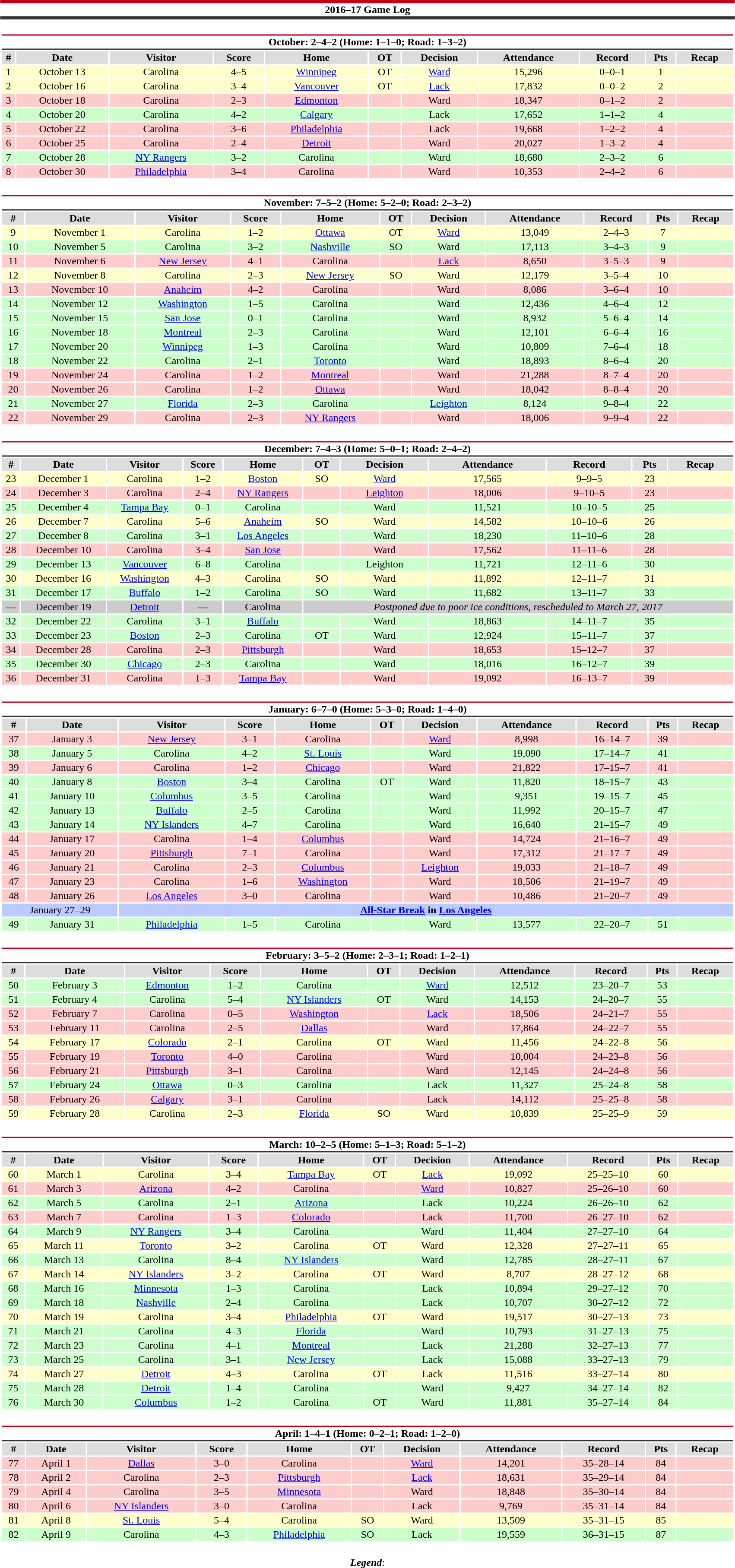<table class="toccolours" style="width:90%; clear:both; margin:1.5em auto; text-align:center;">
<tr>
<th colspan="12" style="background:#fff; border-top:#C2001C 5px solid; border-bottom:#333333 5px solid;">2016–17 Game Log</th>
</tr>
<tr>
<td colspan=12><br><table class="toccolours collapsible collapsed" style="width:100%;">
<tr>
<th colspan="12" style="background:#fff; border-top:#C2001C 2px solid; border-bottom:#333333 2px solid;">October: 2–4–2 (Home: 1–1–0; Road: 1–3–2)</th>
</tr>
<tr style="background:#ddd;">
<th>#</th>
<th>Date</th>
<th>Visitor</th>
<th>Score</th>
<th>Home</th>
<th>OT</th>
<th>Decision</th>
<th>Attendance</th>
<th>Record</th>
<th>Pts</th>
<th>Recap</th>
</tr>
<tr style="background:#ffc;">
<td>1</td>
<td>October 13</td>
<td>Carolina</td>
<td>4–5</td>
<td><a href='#'>Winnipeg</a></td>
<td>OT</td>
<td><a href='#'>Ward</a></td>
<td>15,296</td>
<td>0–0–1</td>
<td>1</td>
<td></td>
</tr>
<tr style="background:#ffc;">
<td>2</td>
<td>October 16</td>
<td>Carolina</td>
<td>3–4</td>
<td><a href='#'>Vancouver</a></td>
<td>OT</td>
<td><a href='#'>Lack</a></td>
<td>17,832</td>
<td>0–0–2</td>
<td>2</td>
<td></td>
</tr>
<tr style="background:#fcc;">
<td>3</td>
<td>October 18</td>
<td>Carolina</td>
<td>2–3</td>
<td><a href='#'>Edmonton</a></td>
<td></td>
<td>Ward</td>
<td>18,347</td>
<td>0–1–2</td>
<td>2</td>
<td></td>
</tr>
<tr style="background:#cfc;">
<td>4</td>
<td>October 20</td>
<td>Carolina</td>
<td>4–2</td>
<td><a href='#'>Calgary</a></td>
<td></td>
<td>Lack</td>
<td>17,652</td>
<td>1–1–2</td>
<td>4</td>
<td></td>
</tr>
<tr style="background:#fcc;">
<td>5</td>
<td>October 22</td>
<td>Carolina</td>
<td>3–6</td>
<td><a href='#'>Philadelphia</a></td>
<td></td>
<td>Lack</td>
<td>19,668</td>
<td>1–2–2</td>
<td>4</td>
<td></td>
</tr>
<tr style="background:#fcc;">
<td>6</td>
<td>October 25</td>
<td>Carolina</td>
<td>2–4</td>
<td><a href='#'>Detroit</a></td>
<td></td>
<td>Ward</td>
<td>20,027</td>
<td>1–3–2</td>
<td>4</td>
<td></td>
</tr>
<tr style="background:#cfc;">
<td>7</td>
<td>October 28</td>
<td><a href='#'>NY Rangers</a></td>
<td>3–2</td>
<td>Carolina</td>
<td></td>
<td>Ward</td>
<td>18,680</td>
<td>2–3–2</td>
<td>6</td>
<td></td>
</tr>
<tr style="background:#fcc;">
<td>8</td>
<td>October 30</td>
<td><a href='#'>Philadelphia</a></td>
<td>3–4</td>
<td>Carolina</td>
<td></td>
<td>Ward</td>
<td>10,353</td>
<td>2–4–2</td>
<td>6</td>
<td></td>
</tr>
</table>
</td>
</tr>
<tr>
<td colspan=12><br><table class="toccolours collapsible collapsed" style="width:100%;">
<tr>
<th colspan="12" style="background:#fff; border-top:#C2001C 2px solid; border-bottom:#333333 2px solid;">November: 7–5–2 (Home: 5–2–0; Road: 2–3–2)</th>
</tr>
<tr style="background:#ddd;">
<th>#</th>
<th>Date</th>
<th>Visitor</th>
<th>Score</th>
<th>Home</th>
<th>OT</th>
<th>Decision</th>
<th>Attendance</th>
<th>Record</th>
<th>Pts</th>
<th>Recap</th>
</tr>
<tr style="background:#ffc;">
<td>9</td>
<td>November 1</td>
<td>Carolina</td>
<td>1–2</td>
<td><a href='#'>Ottawa</a></td>
<td>OT</td>
<td><a href='#'>Ward</a></td>
<td>13,049</td>
<td>2–4–3</td>
<td>7</td>
<td></td>
</tr>
<tr style="background:#cfc;">
<td>10</td>
<td>November 5</td>
<td>Carolina</td>
<td>3–2</td>
<td><a href='#'>Nashville</a></td>
<td>SO</td>
<td>Ward</td>
<td>17,113</td>
<td>3–4–3</td>
<td>9</td>
<td></td>
</tr>
<tr style="background:#fcc;">
<td>11</td>
<td>November 6</td>
<td><a href='#'>New Jersey</a></td>
<td>4–1</td>
<td>Carolina</td>
<td></td>
<td><a href='#'>Lack</a></td>
<td>8,650</td>
<td>3–5–3</td>
<td>9</td>
<td></td>
</tr>
<tr style="background:#ffc;">
<td>12</td>
<td>November 8</td>
<td>Carolina</td>
<td>2–3</td>
<td><a href='#'>New Jersey</a></td>
<td>SO</td>
<td>Ward</td>
<td>12,179</td>
<td>3–5–4</td>
<td>10</td>
<td></td>
</tr>
<tr style="background:#fcc;">
<td>13</td>
<td>November 10</td>
<td><a href='#'>Anaheim</a></td>
<td>4–2</td>
<td>Carolina</td>
<td></td>
<td>Ward</td>
<td>8,086</td>
<td>3–6–4</td>
<td>10</td>
<td></td>
</tr>
<tr style="background:#cfc;">
<td>14</td>
<td>November 12</td>
<td><a href='#'>Washington</a></td>
<td>1–5</td>
<td>Carolina</td>
<td></td>
<td>Ward</td>
<td>12,436</td>
<td>4–6–4</td>
<td>12</td>
<td></td>
</tr>
<tr style="background:#cfc;">
<td>15</td>
<td>November 15</td>
<td><a href='#'>San Jose</a></td>
<td>0–1</td>
<td>Carolina</td>
<td></td>
<td>Ward</td>
<td>8,932</td>
<td>5–6–4</td>
<td>14</td>
<td></td>
</tr>
<tr style="background:#cfc;">
<td>16</td>
<td>November 18</td>
<td><a href='#'>Montreal</a></td>
<td>2–3</td>
<td>Carolina</td>
<td></td>
<td>Ward</td>
<td>12,101</td>
<td>6–6–4</td>
<td>16</td>
<td></td>
</tr>
<tr style="background:#cfc;">
<td>17</td>
<td>November 20</td>
<td><a href='#'>Winnipeg</a></td>
<td>1–3</td>
<td>Carolina</td>
<td></td>
<td>Ward</td>
<td>10,809</td>
<td>7–6–4</td>
<td>18</td>
<td></td>
</tr>
<tr style="background:#cfc;">
<td>18</td>
<td>November 22</td>
<td>Carolina</td>
<td>2–1</td>
<td><a href='#'>Toronto</a></td>
<td></td>
<td>Ward</td>
<td>18,893</td>
<td>8–6–4</td>
<td>20</td>
<td></td>
</tr>
<tr style="background:#fcc;">
<td>19</td>
<td>November 24</td>
<td>Carolina</td>
<td>1–2</td>
<td><a href='#'>Montreal</a></td>
<td></td>
<td>Ward</td>
<td>21,288</td>
<td>8–7–4</td>
<td>20</td>
<td></td>
</tr>
<tr style="background:#fcc;">
<td>20</td>
<td>November 26</td>
<td>Carolina</td>
<td>1–2</td>
<td><a href='#'>Ottawa</a></td>
<td></td>
<td>Ward</td>
<td>18,042</td>
<td>8–8–4</td>
<td>20</td>
<td></td>
</tr>
<tr style="background:#cfc;">
<td>21</td>
<td>November 27</td>
<td><a href='#'>Florida</a></td>
<td>2–3</td>
<td>Carolina</td>
<td></td>
<td><a href='#'>Leighton</a></td>
<td>8,124</td>
<td>9–8–4</td>
<td>22</td>
<td></td>
</tr>
<tr style="background:#fcc;">
<td>22</td>
<td>November 29</td>
<td>Carolina</td>
<td>2–3</td>
<td><a href='#'>NY Rangers</a></td>
<td></td>
<td>Ward</td>
<td>18,006</td>
<td>9–9–4</td>
<td>22</td>
<td></td>
</tr>
</table>
</td>
</tr>
<tr>
<td colspan=12><br><table class="toccolours collapsible collapsed" style="width:100%;">
<tr>
<th colspan="12" style="background:#fff; border-top:#C2001C 2px solid; border-bottom:#333333 2px solid;">December: 7–4–3 (Home: 5–0–1; Road: 2–4–2)</th>
</tr>
<tr style="background:#ddd;">
<th>#</th>
<th>Date</th>
<th>Visitor</th>
<th>Score</th>
<th>Home</th>
<th>OT</th>
<th>Decision</th>
<th>Attendance</th>
<th>Record</th>
<th>Pts</th>
<th>Recap</th>
</tr>
<tr style="background:#ffc;">
<td>23</td>
<td>December 1</td>
<td>Carolina</td>
<td>1–2</td>
<td><a href='#'>Boston</a></td>
<td>SO</td>
<td><a href='#'>Ward</a></td>
<td>17,565</td>
<td>9–9–5</td>
<td>23</td>
<td></td>
</tr>
<tr style="background:#fcc;">
<td>24</td>
<td>December 3</td>
<td>Carolina</td>
<td>2–4</td>
<td><a href='#'>NY Rangers</a></td>
<td></td>
<td><a href='#'>Leighton</a></td>
<td>18,006</td>
<td>9–10–5</td>
<td>23</td>
<td></td>
</tr>
<tr style="background:#cfc;">
<td>25</td>
<td>December 4</td>
<td><a href='#'>Tampa Bay</a></td>
<td>0–1</td>
<td>Carolina</td>
<td></td>
<td>Ward</td>
<td>11,521</td>
<td>10–10–5</td>
<td>25</td>
<td></td>
</tr>
<tr style="background:#ffc;">
<td>26</td>
<td>December 7</td>
<td>Carolina</td>
<td>5–6</td>
<td><a href='#'>Anaheim</a></td>
<td>SO</td>
<td>Ward</td>
<td>14,582</td>
<td>10–10–6</td>
<td>26</td>
<td></td>
</tr>
<tr style="background:#cfc;">
<td>27</td>
<td>December 8</td>
<td>Carolina</td>
<td>3–1</td>
<td><a href='#'>Los Angeles</a></td>
<td></td>
<td>Ward</td>
<td>18,230</td>
<td>11–10–6</td>
<td>28</td>
<td></td>
</tr>
<tr style="background:#fcc;">
<td>28</td>
<td>December 10</td>
<td>Carolina</td>
<td>3–4</td>
<td><a href='#'>San Jose</a></td>
<td></td>
<td>Ward</td>
<td>17,562</td>
<td>11–11–6</td>
<td>28</td>
<td></td>
</tr>
<tr style="background:#cfc;">
<td>29</td>
<td>December 13</td>
<td><a href='#'>Vancouver</a></td>
<td>6–8</td>
<td>Carolina</td>
<td></td>
<td>Leighton</td>
<td>11,721</td>
<td>12–11–6</td>
<td>30</td>
<td></td>
</tr>
<tr style="background:#ffc;">
<td>30</td>
<td>December 16</td>
<td><a href='#'>Washington</a></td>
<td>4–3</td>
<td>Carolina</td>
<td>SO</td>
<td>Ward</td>
<td>11,892</td>
<td>12–11–7</td>
<td>31</td>
<td></td>
</tr>
<tr style="background:#cfc;">
<td>31</td>
<td>December 17</td>
<td><a href='#'>Buffalo</a></td>
<td>1–2</td>
<td>Carolina</td>
<td>SO</td>
<td>Ward</td>
<td>11,682</td>
<td>13–11–7</td>
<td>33</td>
<td></td>
</tr>
<tr style="background:#ccc;">
<td>—</td>
<td>December 19</td>
<td><a href='#'>Detroit</a></td>
<td>—</td>
<td>Carolina</td>
<td colspan="6"><em>Postponed due to poor ice conditions, rescheduled to March 27, 2017</em></td>
</tr>
<tr style="background:#cfc;">
<td>32</td>
<td>December 22</td>
<td>Carolina</td>
<td>3–1</td>
<td><a href='#'>Buffalo</a></td>
<td></td>
<td>Ward</td>
<td>18,863</td>
<td>14–11–7</td>
<td>35</td>
<td></td>
</tr>
<tr style="background:#cfc;">
<td>33</td>
<td>December 23</td>
<td><a href='#'>Boston</a></td>
<td>2–3</td>
<td>Carolina</td>
<td>OT</td>
<td>Ward</td>
<td>12,924</td>
<td>15–11–7</td>
<td>37</td>
<td></td>
</tr>
<tr style="background:#fcc;">
<td>34</td>
<td>December 28</td>
<td>Carolina</td>
<td>2–3</td>
<td><a href='#'>Pittsburgh</a></td>
<td></td>
<td>Ward</td>
<td>18,653</td>
<td>15–12–7</td>
<td>37</td>
<td></td>
</tr>
<tr style="background:#cfc;">
<td>35</td>
<td>December 30</td>
<td><a href='#'>Chicago</a></td>
<td>2–3</td>
<td>Carolina</td>
<td></td>
<td>Ward</td>
<td>18,016</td>
<td>16–12–7</td>
<td>39</td>
<td></td>
</tr>
<tr style="background:#fcc;">
<td>36</td>
<td>December 31</td>
<td>Carolina</td>
<td>1–3</td>
<td><a href='#'>Tampa Bay</a></td>
<td></td>
<td>Ward</td>
<td>19,092</td>
<td>16–13–7</td>
<td>39</td>
<td></td>
</tr>
</table>
</td>
</tr>
<tr>
<td colspan=12><br><table class="toccolours collapsible collapsed" style="width:100%;">
<tr>
<th colspan="12" style="background:#fff; border-top:#C2001C 2px solid; border-bottom:#333333 2px solid;">January: 6–7–0 (Home: 5–3–0; Road: 1–4–0)</th>
</tr>
<tr style="background:#ddd;">
<th>#</th>
<th>Date</th>
<th>Visitor</th>
<th>Score</th>
<th>Home</th>
<th>OT</th>
<th>Decision</th>
<th>Attendance</th>
<th>Record</th>
<th>Pts</th>
<th>Recap</th>
</tr>
<tr style="background:#fcc;">
<td>37</td>
<td>January 3</td>
<td><a href='#'>New Jersey</a></td>
<td>3–1</td>
<td>Carolina</td>
<td></td>
<td><a href='#'>Ward</a></td>
<td>8,998</td>
<td>16–14–7</td>
<td>39</td>
<td></td>
</tr>
<tr style="background:#cfc;">
<td>38</td>
<td>January 5</td>
<td>Carolina</td>
<td>4–2</td>
<td><a href='#'>St. Louis</a></td>
<td></td>
<td>Ward</td>
<td>19,090</td>
<td>17–14–7</td>
<td>41</td>
<td></td>
</tr>
<tr style="background:#fcc;">
<td>39</td>
<td>January 6</td>
<td>Carolina</td>
<td>1–2</td>
<td><a href='#'>Chicago</a></td>
<td></td>
<td>Ward</td>
<td>21,822</td>
<td>17–15–7</td>
<td>41</td>
<td></td>
</tr>
<tr style="background:#cfc;">
<td>40</td>
<td>January 8</td>
<td><a href='#'>Boston</a></td>
<td>3–4</td>
<td>Carolina</td>
<td>OT</td>
<td>Ward</td>
<td>11,820</td>
<td>18–15–7</td>
<td>43</td>
<td></td>
</tr>
<tr style="background:#cfc;">
<td>41</td>
<td>January 10</td>
<td><a href='#'>Columbus</a></td>
<td>3–5</td>
<td>Carolina</td>
<td></td>
<td>Ward</td>
<td>9,351</td>
<td>19–15–7</td>
<td>45</td>
<td></td>
</tr>
<tr style="background:#cfc;">
<td>42</td>
<td>January 13</td>
<td><a href='#'>Buffalo</a></td>
<td>2–5</td>
<td>Carolina</td>
<td></td>
<td>Ward</td>
<td>11,992</td>
<td>20–15–7</td>
<td>47</td>
<td></td>
</tr>
<tr style="background:#cfc;">
<td>43</td>
<td>January 14</td>
<td><a href='#'>NY Islanders</a></td>
<td>4–7</td>
<td>Carolina</td>
<td></td>
<td>Ward</td>
<td>16,640</td>
<td>21–15–7</td>
<td>49</td>
<td></td>
</tr>
<tr style="background:#fcc;">
<td>44</td>
<td>January 17</td>
<td>Carolina</td>
<td>1–4</td>
<td><a href='#'>Columbus</a></td>
<td></td>
<td>Ward</td>
<td>14,724</td>
<td>21–16–7</td>
<td>49</td>
<td></td>
</tr>
<tr style="background:#fcc;">
<td>45</td>
<td>January 20</td>
<td><a href='#'>Pittsburgh</a></td>
<td>7–1</td>
<td>Carolina</td>
<td></td>
<td>Ward</td>
<td>17,312</td>
<td>21–17–7</td>
<td>49</td>
<td></td>
</tr>
<tr style="background:#fcc;">
<td>46</td>
<td>January 21</td>
<td>Carolina</td>
<td>2–3</td>
<td><a href='#'>Columbus</a></td>
<td></td>
<td><a href='#'>Leighton</a></td>
<td>19,033</td>
<td>21–18–7</td>
<td>49</td>
<td></td>
</tr>
<tr style="background:#fcc;">
<td>47</td>
<td>January 23</td>
<td>Carolina</td>
<td>1–6</td>
<td><a href='#'>Washington</a></td>
<td></td>
<td>Ward</td>
<td>18,506</td>
<td>21–19–7</td>
<td>49</td>
<td></td>
</tr>
<tr style="background:#fcc;">
<td>48</td>
<td>January 26</td>
<td><a href='#'>Los Angeles</a></td>
<td>3–0</td>
<td>Carolina</td>
<td></td>
<td>Ward</td>
<td>10,486</td>
<td>21–20–7</td>
<td>49</td>
<td></td>
</tr>
<tr style="background:#bbcaff;">
<td colspan="2">January 27–29</td>
<td colspan="10"><strong><a href='#'>All-Star Break</a> in <a href='#'>Los Angeles</a></strong></td>
</tr>
<tr style="background:#cfc;">
<td>49</td>
<td>January 31</td>
<td><a href='#'>Philadelphia</a></td>
<td>1–5</td>
<td>Carolina</td>
<td></td>
<td>Ward</td>
<td>13,577</td>
<td>22–20–7</td>
<td>51</td>
<td></td>
</tr>
</table>
</td>
</tr>
<tr>
<td colspan=12><br><table class="toccolours collapsible collapsed" style="width:100%;">
<tr>
<th colspan="12" style="background:#fff; border-top:#C2001C 2px solid; border-bottom:#333333 2px solid;">February: 3–5–2 (Home: 2–3–1; Road: 1–2–1)</th>
</tr>
<tr style="background:#ddd;">
<th>#</th>
<th>Date</th>
<th>Visitor</th>
<th>Score</th>
<th>Home</th>
<th>OT</th>
<th>Decision</th>
<th>Attendance</th>
<th>Record</th>
<th>Pts</th>
<th>Recap</th>
</tr>
<tr style="background:#cfc;">
<td>50</td>
<td>February 3</td>
<td><a href='#'>Edmonton</a></td>
<td>1–2</td>
<td>Carolina</td>
<td></td>
<td><a href='#'>Ward</a></td>
<td>12,512</td>
<td>23–20–7</td>
<td>53</td>
<td></td>
</tr>
<tr style="background:#cfc;">
<td>51</td>
<td>February 4</td>
<td>Carolina</td>
<td>5–4</td>
<td><a href='#'>NY Islanders</a></td>
<td>OT</td>
<td>Ward</td>
<td>14,153</td>
<td>24–20–7</td>
<td>55</td>
<td></td>
</tr>
<tr style="background:#fcc;">
<td>52</td>
<td>February 7</td>
<td>Carolina</td>
<td>0–5</td>
<td><a href='#'>Washington</a></td>
<td></td>
<td><a href='#'>Lack</a></td>
<td>18,506</td>
<td>24–21–7</td>
<td>55</td>
<td></td>
</tr>
<tr style="background:#fcc;">
<td>53</td>
<td>February 11</td>
<td>Carolina</td>
<td>2–5</td>
<td><a href='#'>Dallas</a></td>
<td></td>
<td>Ward</td>
<td>17,864</td>
<td>24–22–7</td>
<td>55</td>
<td></td>
</tr>
<tr style="background:#ffc;">
<td>54</td>
<td>February 17</td>
<td><a href='#'>Colorado</a></td>
<td>2–1</td>
<td>Carolina</td>
<td>OT</td>
<td>Ward</td>
<td>11,456</td>
<td>24–22–8</td>
<td>56</td>
<td></td>
</tr>
<tr style="background:#fcc;">
<td>55</td>
<td>February 19</td>
<td><a href='#'>Toronto</a></td>
<td>4–0</td>
<td>Carolina</td>
<td></td>
<td>Ward</td>
<td>10,004</td>
<td>24–23–8</td>
<td>56</td>
<td></td>
</tr>
<tr style="background:#fcc;">
<td>56</td>
<td>February 21</td>
<td><a href='#'>Pittsburgh</a></td>
<td>3–1</td>
<td>Carolina</td>
<td></td>
<td>Ward</td>
<td>12,145</td>
<td>24–24–8</td>
<td>56</td>
<td></td>
</tr>
<tr style="background:#cfc;">
<td>57</td>
<td>February 24</td>
<td><a href='#'>Ottawa</a></td>
<td>0–3</td>
<td>Carolina</td>
<td></td>
<td>Lack</td>
<td>11,327</td>
<td>25–24–8</td>
<td>58</td>
<td></td>
</tr>
<tr style="background:#fcc;">
<td>58</td>
<td>February 26</td>
<td><a href='#'>Calgary</a></td>
<td>3–1</td>
<td>Carolina</td>
<td></td>
<td>Lack</td>
<td>14,112</td>
<td>25–25–8</td>
<td>58</td>
<td></td>
</tr>
<tr style="background:#ffc;">
<td>59</td>
<td>February 28</td>
<td>Carolina</td>
<td>2–3</td>
<td><a href='#'>Florida</a></td>
<td>SO</td>
<td>Ward</td>
<td>10,839</td>
<td>25–25–9</td>
<td>59</td>
<td></td>
</tr>
</table>
</td>
</tr>
<tr>
<td colspan=12><br><table class="toccolours collapsible collapsed" style="width:100%;">
<tr>
<th colspan="12" style="background:#fff; border-top:#C2001C 2px solid; border-bottom:#333333 2px solid;">March: 10–2–5 (Home: 5–1–3; Road: 5–1–2)</th>
</tr>
<tr style="background:#ddd;">
<th>#</th>
<th>Date</th>
<th>Visitor</th>
<th>Score</th>
<th>Home</th>
<th>OT</th>
<th>Decision</th>
<th>Attendance</th>
<th>Record</th>
<th>Pts</th>
<th>Recap</th>
</tr>
<tr style="background:#ffc;">
<td>60</td>
<td>March 1</td>
<td>Carolina</td>
<td>3–4</td>
<td><a href='#'>Tampa Bay</a></td>
<td>OT</td>
<td><a href='#'>Lack</a></td>
<td>19,092</td>
<td>25–25–10</td>
<td>60</td>
<td></td>
</tr>
<tr style="background:#fcc;">
<td>61</td>
<td>March 3</td>
<td><a href='#'>Arizona</a></td>
<td>4–2</td>
<td>Carolina</td>
<td></td>
<td><a href='#'>Ward</a></td>
<td>10,827</td>
<td>25–26–10</td>
<td>60</td>
<td></td>
</tr>
<tr style="background:#cfc;">
<td>62</td>
<td>March 5</td>
<td>Carolina</td>
<td>2–1</td>
<td><a href='#'>Arizona</a></td>
<td></td>
<td>Lack</td>
<td>10,224</td>
<td>26–26–10</td>
<td>62</td>
<td></td>
</tr>
<tr style="background:#fcc;">
<td>63</td>
<td>March 7</td>
<td>Carolina</td>
<td>1–3</td>
<td><a href='#'>Colorado</a></td>
<td></td>
<td>Lack</td>
<td>11,700</td>
<td>26–27–10</td>
<td>62</td>
<td></td>
</tr>
<tr style="background:#cfc;">
<td>64</td>
<td>March 9</td>
<td><a href='#'>NY Rangers</a></td>
<td>3–4</td>
<td>Carolina</td>
<td></td>
<td>Ward</td>
<td>11,404</td>
<td>27–27–10</td>
<td>64</td>
<td></td>
</tr>
<tr style="background:#ffc;">
<td>65</td>
<td>March 11</td>
<td><a href='#'>Toronto</a></td>
<td>3–2</td>
<td>Carolina</td>
<td>OT</td>
<td>Ward</td>
<td>12,328</td>
<td>27–27–11</td>
<td>65</td>
<td></td>
</tr>
<tr style="background:#cfc;">
<td>66</td>
<td>March 13</td>
<td>Carolina</td>
<td>8–4</td>
<td><a href='#'>NY Islanders</a></td>
<td></td>
<td>Ward</td>
<td>12,785</td>
<td>28–27–11</td>
<td>67</td>
<td></td>
</tr>
<tr style="background:#ffc;">
<td>67</td>
<td>March 14</td>
<td><a href='#'>NY Islanders</a></td>
<td>3–2</td>
<td>Carolina</td>
<td>OT</td>
<td>Ward</td>
<td>8,707</td>
<td>28–27–12</td>
<td>68</td>
<td></td>
</tr>
<tr style="background:#cfc;">
<td>68</td>
<td>March 16</td>
<td><a href='#'>Minnesota</a></td>
<td>1–3</td>
<td>Carolina</td>
<td></td>
<td>Lack</td>
<td>10,894</td>
<td>29–27–12</td>
<td>70</td>
<td></td>
</tr>
<tr style="background:#cfc;">
<td>69</td>
<td>March 18</td>
<td><a href='#'>Nashville</a></td>
<td>2–4</td>
<td>Carolina</td>
<td></td>
<td>Lack</td>
<td>10,707</td>
<td>30–27–12</td>
<td>72</td>
<td></td>
</tr>
<tr style="background:#ffc;">
<td>70</td>
<td>March 19</td>
<td>Carolina</td>
<td>3–4</td>
<td><a href='#'>Philadelphia</a></td>
<td>OT</td>
<td>Ward</td>
<td>19,517</td>
<td>30–27–13</td>
<td>73</td>
<td></td>
</tr>
<tr style="background:#cfc;">
<td>71</td>
<td>March 21</td>
<td>Carolina</td>
<td>4–3</td>
<td><a href='#'>Florida</a></td>
<td></td>
<td>Ward</td>
<td>10,793</td>
<td>31–27–13</td>
<td>75</td>
<td></td>
</tr>
<tr style="background:#cfc;">
<td>72</td>
<td>March 23</td>
<td>Carolina</td>
<td>4–1</td>
<td><a href='#'>Montreal</a></td>
<td></td>
<td>Lack</td>
<td>21,288</td>
<td>32–27–13</td>
<td>77</td>
<td></td>
</tr>
<tr style="background:#cfc;">
<td>73</td>
<td>March 25</td>
<td>Carolina</td>
<td>3–1</td>
<td><a href='#'>New Jersey</a></td>
<td></td>
<td>Lack</td>
<td>15,088</td>
<td>33–27–13</td>
<td>79</td>
<td></td>
</tr>
<tr style="background:#ffc;">
<td>74</td>
<td>March 27</td>
<td><a href='#'>Detroit</a></td>
<td>4–3</td>
<td>Carolina</td>
<td>OT</td>
<td>Lack</td>
<td>11,516</td>
<td>33–27–14</td>
<td>80</td>
<td></td>
</tr>
<tr style="background:#cfc;">
<td>75</td>
<td>March 28</td>
<td><a href='#'>Detroit</a></td>
<td>1–4</td>
<td>Carolina</td>
<td></td>
<td>Ward</td>
<td>9,427</td>
<td>34–27–14</td>
<td>82</td>
<td></td>
</tr>
<tr style="background:#cfc;">
<td>76</td>
<td>March 30</td>
<td><a href='#'>Columbus</a></td>
<td>1–2</td>
<td>Carolina</td>
<td>OT</td>
<td>Ward</td>
<td>11,881</td>
<td>35–27–14</td>
<td>84</td>
<td></td>
</tr>
</table>
</td>
</tr>
<tr>
<td colspan=12><br><table class="toccolours collapsible collapsed" style="width:100%;">
<tr>
<th colspan="12" style="background:#fff; border-top:#C2001C 2px solid; border-bottom:#333333 2px solid;">April: 1–4–1 (Home: 0–2–1; Road: 1–2–0)</th>
</tr>
<tr style="background:#ddd;">
<th>#</th>
<th>Date</th>
<th>Visitor</th>
<th>Score</th>
<th>Home</th>
<th>OT</th>
<th>Decision</th>
<th>Attendance</th>
<th>Record</th>
<th>Pts</th>
<th>Recap</th>
</tr>
<tr style="background:#fcc;">
<td>77</td>
<td>April 1</td>
<td><a href='#'>Dallas</a></td>
<td>3–0</td>
<td>Carolina</td>
<td></td>
<td><a href='#'>Ward</a></td>
<td>14,201</td>
<td>35–28–14</td>
<td>84</td>
<td></td>
</tr>
<tr style="background:#fcc;">
<td>78</td>
<td>April 2</td>
<td>Carolina</td>
<td>2–3</td>
<td><a href='#'>Pittsburgh</a></td>
<td></td>
<td><a href='#'>Lack</a></td>
<td>18,631</td>
<td>35–29–14</td>
<td>84</td>
<td></td>
</tr>
<tr style="background:#fcc;">
<td>79</td>
<td>April 4</td>
<td>Carolina</td>
<td>3–5</td>
<td><a href='#'>Minnesota</a></td>
<td></td>
<td>Ward</td>
<td>18,848</td>
<td>35–30–14</td>
<td>84</td>
<td></td>
</tr>
<tr style="background:#fcc;">
<td>80</td>
<td>April 6</td>
<td><a href='#'>NY Islanders</a></td>
<td>3–0</td>
<td>Carolina</td>
<td></td>
<td>Lack</td>
<td>9,769</td>
<td>35–31–14</td>
<td>84</td>
<td></td>
</tr>
<tr style="background:#ffc;">
<td>81</td>
<td>April 8</td>
<td><a href='#'>St. Louis</a></td>
<td>5–4</td>
<td>Carolina</td>
<td>SO</td>
<td>Ward</td>
<td>13,509</td>
<td>35–31–15</td>
<td>85</td>
<td></td>
</tr>
<tr style="background:#cfc;">
<td>82</td>
<td>April 9</td>
<td>Carolina</td>
<td>4–3</td>
<td><a href='#'>Philadelphia</a></td>
<td>SO</td>
<td>Lack</td>
<td>19,559</td>
<td>36–31–15</td>
<td>87</td>
<td></td>
</tr>
</table>
</td>
</tr>
<tr>
<td colspan="11" style="text-align:center;"><br><strong><em>Legend</em></strong>:


</td>
</tr>
</table>
